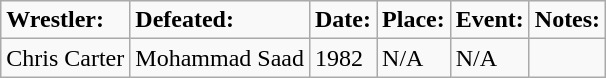<table class="wikitable">
<tr style="background: #EEEFF;">
<td><strong>Wrestler:</strong></td>
<td><strong>Defeated:</strong></td>
<td><strong>Date:</strong></td>
<td><strong>Place:</strong></td>
<td><strong>Event:</strong></td>
<td><strong>Notes:</strong></td>
</tr>
<tr>
<td>Chris Carter</td>
<td>Mohammad Saad</td>
<td>1982</td>
<td>N/A</td>
<td>N/A</td>
<td></td>
</tr>
</table>
